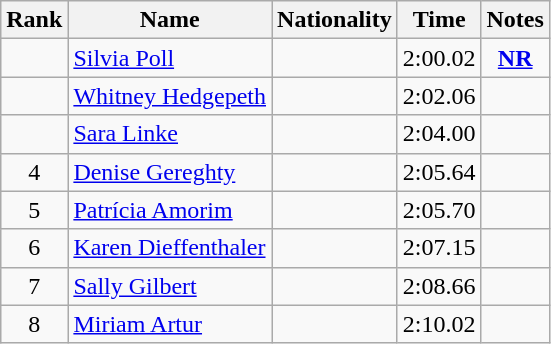<table class="wikitable sortable" style="text-align:center">
<tr>
<th>Rank</th>
<th>Name</th>
<th>Nationality</th>
<th>Time</th>
<th>Notes</th>
</tr>
<tr>
<td></td>
<td align=left><a href='#'>Silvia Poll</a></td>
<td align=left></td>
<td>2:00.02</td>
<td><strong><a href='#'>NR</a></strong></td>
</tr>
<tr>
<td></td>
<td align=left><a href='#'>Whitney Hedgepeth</a></td>
<td align=left></td>
<td>2:02.06</td>
<td></td>
</tr>
<tr>
<td></td>
<td align=left><a href='#'>Sara Linke</a></td>
<td align=left></td>
<td>2:04.00</td>
<td></td>
</tr>
<tr>
<td>4</td>
<td align=left><a href='#'>Denise Gereghty</a></td>
<td align=left></td>
<td>2:05.64</td>
<td></td>
</tr>
<tr>
<td>5</td>
<td align=left><a href='#'>Patrícia Amorim</a></td>
<td align=left></td>
<td>2:05.70</td>
<td></td>
</tr>
<tr>
<td>6</td>
<td align=left><a href='#'>Karen Dieffenthaler</a></td>
<td align=left></td>
<td>2:07.15</td>
<td></td>
</tr>
<tr>
<td>7</td>
<td align=left><a href='#'>Sally Gilbert</a></td>
<td align=left></td>
<td>2:08.66</td>
<td></td>
</tr>
<tr>
<td>8</td>
<td align=left><a href='#'>Miriam Artur</a></td>
<td align=left></td>
<td>2:10.02</td>
<td></td>
</tr>
</table>
